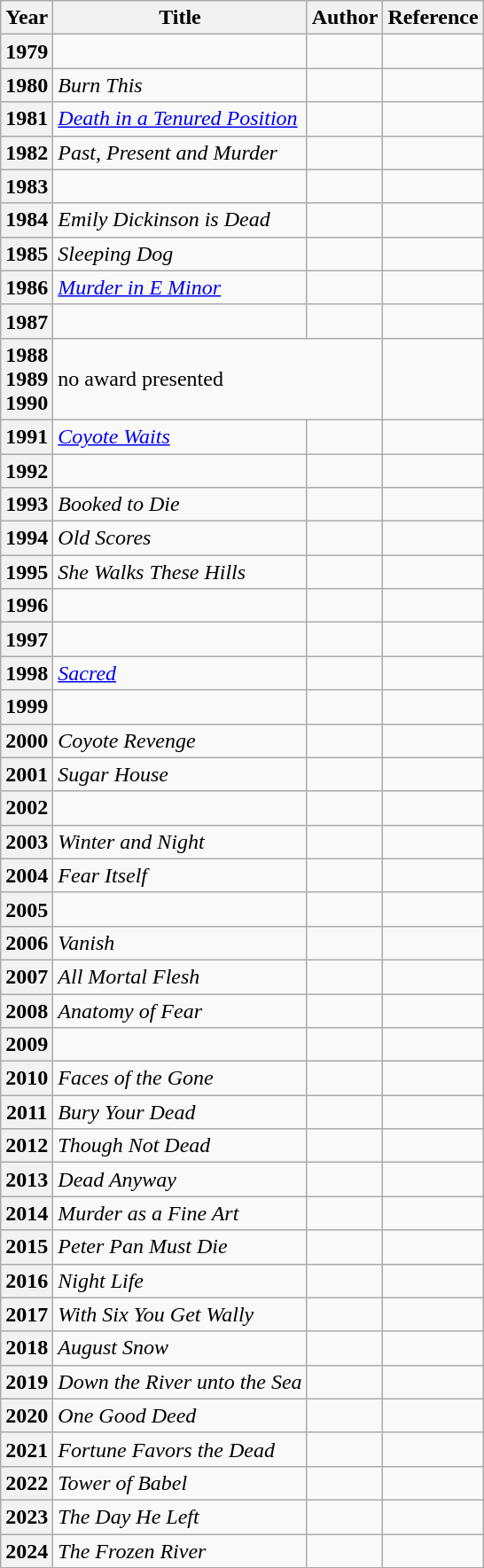<table class="wikitable sortable">
<tr>
<th>Year</th>
<th>Title</th>
<th>Author</th>
<th>Reference</th>
</tr>
<tr>
<th>1979</th>
<td><em></em></td>
<td></td>
<td></td>
</tr>
<tr>
<th>1980</th>
<td><em>Burn This</em></td>
<td></td>
<td></td>
</tr>
<tr>
<th>1981</th>
<td><em><a href='#'>Death in a Tenured Position</a></em></td>
<td></td>
<td></td>
</tr>
<tr>
<th>1982</th>
<td><em>Past, Present and Murder</em></td>
<td></td>
<td></td>
</tr>
<tr>
<th>1983</th>
<td><em></em></td>
<td></td>
<td></td>
</tr>
<tr>
<th>1984</th>
<td><em>Emily Dickinson is Dead</em></td>
<td></td>
<td></td>
</tr>
<tr>
<th>1985</th>
<td><em>Sleeping Dog</em></td>
<td></td>
<td></td>
</tr>
<tr>
<th>1986</th>
<td><em><a href='#'>Murder in E Minor</a></em></td>
<td></td>
<td></td>
</tr>
<tr>
<th>1987</th>
<td><em></em></td>
<td></td>
<td></td>
</tr>
<tr>
<th>1988<br>1989<br>1990</th>
<td colspan="2">no award presented</td>
<td></td>
</tr>
<tr>
<th>1991</th>
<td><em><a href='#'>Coyote Waits</a></em></td>
<td></td>
<td></td>
</tr>
<tr>
<th>1992</th>
<td><em></em></td>
<td></td>
<td></td>
</tr>
<tr>
<th>1993</th>
<td><em>Booked to Die</em></td>
<td></td>
<td></td>
</tr>
<tr>
<th>1994</th>
<td><em>Old Scores</em></td>
<td></td>
<td></td>
</tr>
<tr>
<th>1995</th>
<td><em>She Walks These Hills</em></td>
<td></td>
<td></td>
</tr>
<tr>
<th>1996</th>
<td><em></em></td>
<td></td>
<td></td>
</tr>
<tr>
<th>1997</th>
<td><em></em></td>
<td></td>
<td></td>
</tr>
<tr>
<th>1998</th>
<td><em><a href='#'>Sacred</a></em></td>
<td></td>
<td></td>
</tr>
<tr>
<th>1999</th>
<td><em></em></td>
<td></td>
<td></td>
</tr>
<tr>
<th>2000</th>
<td><em>Coyote Revenge</em></td>
<td></td>
<td></td>
</tr>
<tr>
<th>2001</th>
<td><em>Sugar House</em></td>
<td></td>
<td></td>
</tr>
<tr>
<th>2002</th>
<td><em></em></td>
<td></td>
<td></td>
</tr>
<tr>
<th>2003</th>
<td><em>Winter and Night</em></td>
<td></td>
<td></td>
</tr>
<tr>
<th>2004</th>
<td><em>Fear Itself</em></td>
<td></td>
<td></td>
</tr>
<tr>
<th>2005</th>
<td><em></em></td>
<td></td>
<td></td>
</tr>
<tr>
<th>2006</th>
<td><em>Vanish</em></td>
<td></td>
<td></td>
</tr>
<tr>
<th>2007</th>
<td><em>All Mortal Flesh</em></td>
<td></td>
<td></td>
</tr>
<tr>
<th>2008</th>
<td><em>Anatomy of Fear</em></td>
<td></td>
<td></td>
</tr>
<tr>
<th>2009</th>
<td><em></em></td>
<td></td>
<td></td>
</tr>
<tr>
<th>2010</th>
<td><em>Faces of the Gone</em></td>
<td></td>
<td></td>
</tr>
<tr>
<th>2011</th>
<td><em>Bury Your Dead</em></td>
<td></td>
<td></td>
</tr>
<tr>
<th>2012</th>
<td><em>Though Not Dead</em></td>
<td></td>
<td></td>
</tr>
<tr>
<th>2013</th>
<td><em>Dead Anyway</em></td>
<td></td>
<td></td>
</tr>
<tr>
<th>2014</th>
<td><em>Murder as a Fine Art</em></td>
<td></td>
<td></td>
</tr>
<tr>
<th>2015</th>
<td><em>Peter Pan Must Die</em></td>
<td></td>
<td></td>
</tr>
<tr>
<th>2016</th>
<td><em>Night Life</em></td>
<td></td>
<td></td>
</tr>
<tr>
<th>2017</th>
<td><em>With Six You Get Wally</em></td>
<td></td>
<td></td>
</tr>
<tr>
<th>2018</th>
<td><em>August Snow</em></td>
<td></td>
<td></td>
</tr>
<tr>
<th>2019</th>
<td><em>Down the River unto the Sea</em></td>
<td></td>
<td></td>
</tr>
<tr>
<th>2020</th>
<td><em>One Good Deed</em></td>
<td></td>
<td></td>
</tr>
<tr>
<th>2021</th>
<td><em>Fortune Favors the Dead</em></td>
<td></td>
<td></td>
</tr>
<tr>
<th>2022</th>
<td><em>Tower of Babel</em></td>
<td></td>
<td></td>
</tr>
<tr>
<th>2023</th>
<td><em>The Day He Left</em></td>
<td></td>
<td></td>
</tr>
<tr>
<th>2024</th>
<td><em>The Frozen River</em></td>
<td></td>
<td></td>
</tr>
<tr>
</tr>
</table>
